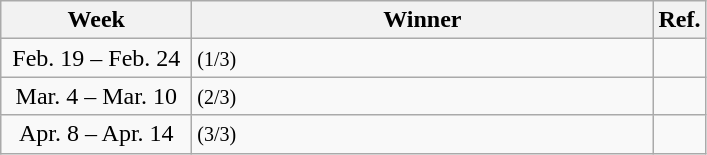<table class="wikitable sortable" style="text-align:left">
<tr>
<th width=120px>Week</th>
<th width=300px>Winner</th>
<th class=unsortable>Ref.</th>
</tr>
<tr>
<td align=center>Feb. 19 – Feb. 24</td>
<td> <small>(1/3)</small></td>
<td align=center></td>
</tr>
<tr>
<td align=center>Mar. 4 – Mar. 10</td>
<td> <small>(2/3)</small></td>
<td align=center></td>
</tr>
<tr>
<td align=center>Apr. 8 – Apr. 14</td>
<td> <small>(3/3)</small></td>
<td align=center></td>
</tr>
</table>
